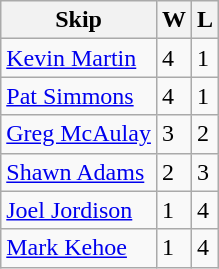<table class="wikitable">
<tr>
<th>Skip</th>
<th>W</th>
<th>L</th>
</tr>
<tr>
<td> <a href='#'>Kevin Martin</a></td>
<td>4</td>
<td>1</td>
</tr>
<tr>
<td> <a href='#'>Pat Simmons</a></td>
<td>4</td>
<td>1</td>
</tr>
<tr>
<td> <a href='#'>Greg McAulay</a></td>
<td>3</td>
<td>2</td>
</tr>
<tr>
<td> <a href='#'>Shawn Adams</a></td>
<td>2</td>
<td>3</td>
</tr>
<tr>
<td> <a href='#'>Joel Jordison</a></td>
<td>1</td>
<td>4</td>
</tr>
<tr>
<td> <a href='#'>Mark Kehoe</a></td>
<td>1</td>
<td>4</td>
</tr>
</table>
